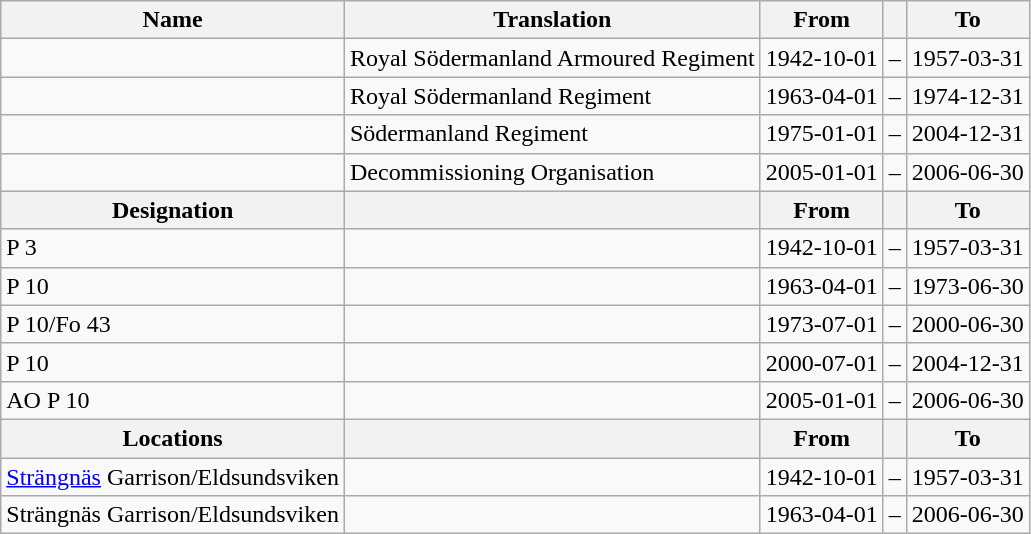<table class="wikitable">
<tr>
<th style="font-weight:bold;">Name</th>
<th style="font-weight:bold;">Translation</th>
<th style="text-align: center; font-weight:bold;">From</th>
<th></th>
<th style="text-align: center; font-weight:bold;">To</th>
</tr>
<tr>
<td style="font-style:italic;"></td>
<td>Royal Södermanland Armoured Regiment</td>
<td>1942-10-01</td>
<td>–</td>
<td>1957-03-31</td>
</tr>
<tr>
<td style="font-style:italic;"></td>
<td>Royal Södermanland Regiment</td>
<td>1963-04-01</td>
<td>–</td>
<td>1974-12-31</td>
</tr>
<tr>
<td style="font-style:italic;"></td>
<td>Södermanland Regiment</td>
<td>1975-01-01</td>
<td>–</td>
<td>2004-12-31</td>
</tr>
<tr>
<td style="font-style:italic;"></td>
<td>Decommissioning Organisation</td>
<td>2005-01-01</td>
<td>–</td>
<td>2006-06-30</td>
</tr>
<tr>
<th style="font-weight:bold;">Designation</th>
<th style="font-weight:bold;"></th>
<th style="text-align: center; font-weight:bold;">From</th>
<th></th>
<th style="text-align: center; font-weight:bold;">To</th>
</tr>
<tr>
<td>P 3</td>
<td></td>
<td style="text-align: center;">1942-10-01</td>
<td style="text-align: center;">–</td>
<td style="text-align: center;">1957-03-31</td>
</tr>
<tr>
<td>P 10</td>
<td></td>
<td style="text-align: center;">1963-04-01</td>
<td style="text-align: center;">–</td>
<td style="text-align: center;">1973-06-30</td>
</tr>
<tr>
<td>P 10/Fo 43</td>
<td></td>
<td style="text-align: center;">1973-07-01</td>
<td style="text-align: center;">–</td>
<td style="text-align: center;">2000-06-30</td>
</tr>
<tr>
<td>P 10</td>
<td></td>
<td style="text-align: center;">2000-07-01</td>
<td style="text-align: center;">–</td>
<td style="text-align: center;">2004-12-31</td>
</tr>
<tr>
<td>AO P 10</td>
<td></td>
<td style="text-align: center;">2005-01-01</td>
<td style="text-align: center;">–</td>
<td style="text-align: center;">2006-06-30</td>
</tr>
<tr>
<th style="font-weight:bold;">Locations</th>
<th style="font-weight:bold;"></th>
<th style="text-align: center; font-weight:bold;">From</th>
<th></th>
<th style="text-align: center; font-weight:bold;">To</th>
</tr>
<tr>
<td><a href='#'>Strängnäs</a> Garrison/Eldsundsviken</td>
<td></td>
<td style="text-align: center;">1942-10-01</td>
<td style="text-align: center;">–</td>
<td style="text-align: center;">1957-03-31</td>
</tr>
<tr>
<td>Strängnäs Garrison/Eldsundsviken</td>
<td></td>
<td style="text-align: center;">1963-04-01</td>
<td style="text-align: center;">–</td>
<td style="text-align: center;">2006-06-30</td>
</tr>
</table>
